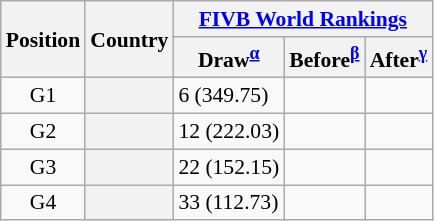<table class="wikitable sortable plainrowheaders sticky-header col3right col4center col5center col6center" style="font-size:90%; white-space:nowrap">
<tr>
<th rowspan=2>Position</th>
<th rowspan=2>Country</th>
<th colspan=3><a href='#'>FIVB World Rankings</a></th>
</tr>
<tr>
<th>Draw<sup><strong><a href='#'>α</a></strong></sup></th>
<th>Before<sup><strong><a href='#'>β</a></strong></sup></th>
<th>After<sup><strong><a href='#'>γ</a></strong></sup></th>
</tr>
<tr>
<td style="text-align:center">G1</td>
<th scope="row"></th>
<td>6 (349.75)</td>
<td></td>
<td></td>
</tr>
<tr>
<td style="text-align:center">G2</td>
<th scope="row"></th>
<td>12 (222.03)</td>
<td></td>
<td></td>
</tr>
<tr>
<td style="text-align:center">G3</td>
<th scope="row"></th>
<td>22 (152.15)</td>
<td></td>
<td></td>
</tr>
<tr>
<td style="text-align:center">G4</td>
<th scope="row"></th>
<td>33 (112.73)</td>
<td></td>
<td></td>
</tr>
</table>
